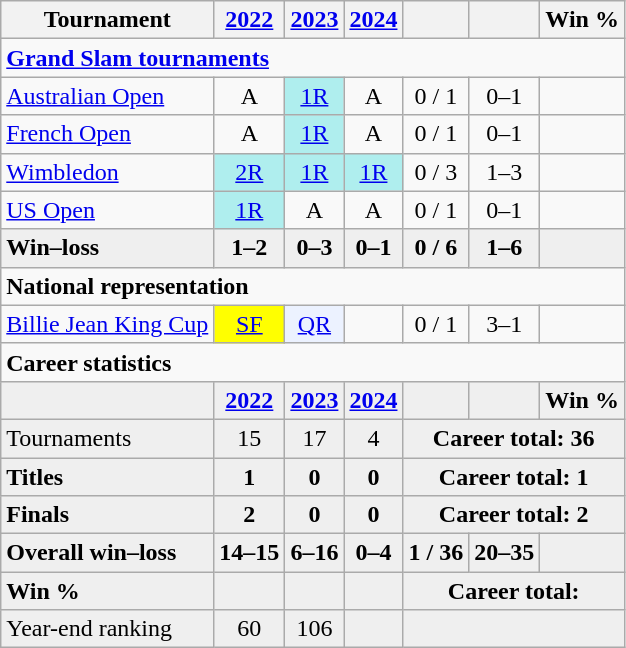<table class="wikitable" style="text-align:center">
<tr>
<th>Tournament</th>
<th><a href='#'>2022</a></th>
<th><a href='#'>2023</a></th>
<th><a href='#'>2024</a></th>
<th></th>
<th></th>
<th>Win %</th>
</tr>
<tr>
<td colspan="7" align="left"><strong><a href='#'>Grand Slam tournaments</a></strong></td>
</tr>
<tr>
<td align="left"><a href='#'>Australian Open</a></td>
<td>A</td>
<td bgcolor="afeeee"><a href='#'>1R</a></td>
<td>A</td>
<td>0 / 1</td>
<td>0–1</td>
<td></td>
</tr>
<tr>
<td align="left"><a href='#'>French Open</a></td>
<td>A</td>
<td bgcolor="afeeee"><a href='#'>1R</a></td>
<td>A</td>
<td>0 / 1</td>
<td>0–1</td>
<td></td>
</tr>
<tr>
<td align="left"><a href='#'>Wimbledon</a></td>
<td bgcolor="afeeee"><a href='#'>2R</a></td>
<td bgcolor="afeeee"><a href='#'>1R</a></td>
<td bgcolor="afeeee"><a href='#'>1R</a></td>
<td>0 / 3</td>
<td>1–3</td>
<td></td>
</tr>
<tr>
<td align="left"><a href='#'>US Open</a></td>
<td bgcolor="afeeee"><a href='#'>1R</a></td>
<td>A</td>
<td>A</td>
<td>0 / 1</td>
<td>0–1</td>
<td></td>
</tr>
<tr style="background:#efefef;font-weight:bold">
<td align="left">Win–loss</td>
<td>1–2</td>
<td>0–3</td>
<td>0–1</td>
<td>0 / 6</td>
<td>1–6</td>
<td></td>
</tr>
<tr>
<td colspan="7" align="left"><strong>National representation</strong></td>
</tr>
<tr>
<td align="left"><a href='#'>Billie Jean King Cup</a></td>
<td bgcolor="yellow"><a href='#'>SF</a></td>
<td bgcolor="ecf2ff"><a href='#'>QR</a></td>
<td></td>
<td>0 / 1</td>
<td>3–1</td>
<td></td>
</tr>
<tr>
<td colspan="7" align="left"><strong>Career statistics</strong></td>
</tr>
<tr style="background:#efefef;font-weight:bold">
<td align="left"></td>
<td><a href='#'>2022</a></td>
<td><a href='#'>2023</a></td>
<td><a href='#'>2024</a></td>
<td></td>
<td></td>
<td>Win %</td>
</tr>
<tr bgcolor="efefef">
<td align="left">Tournaments</td>
<td>15</td>
<td>17</td>
<td>4</td>
<td colspan="3"><strong>Career total: 36</strong></td>
</tr>
<tr style="background:#efefef;font-weight:bold">
<td align="left">Titles</td>
<td>1</td>
<td>0</td>
<td>0</td>
<td colspan="3">Career total: 1</td>
</tr>
<tr style="background:#efefef;font-weight:bold">
<td align="left">Finals</td>
<td>2</td>
<td>0</td>
<td>0</td>
<td colspan="3">Career total: 2</td>
</tr>
<tr style="background:#efefef;font-weight:bold">
<td align="left">Overall win–loss</td>
<td>14–15</td>
<td>6–16</td>
<td>0–4</td>
<td>1 / 36</td>
<td>20–35</td>
<td></td>
</tr>
<tr style="background:#efefef;font-weight:bold">
<td align="left">Win %</td>
<td></td>
<td></td>
<td></td>
<td colspan="3">Career total: </td>
</tr>
<tr bgcolor="efefef">
<td align="left">Year-end ranking</td>
<td>60</td>
<td>106</td>
<td></td>
<td colspan="3"></td>
</tr>
</table>
